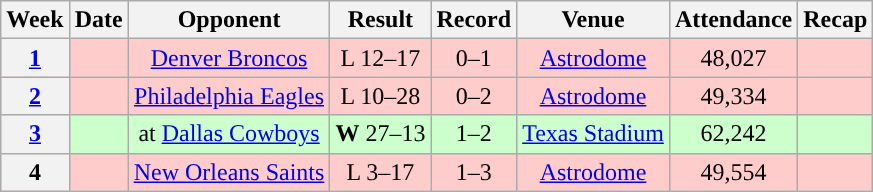<table class="wikitable" style="text-align:center">
<tr>
<th>Week</th>
<th>Date</th>
<th>Opponent</th>
<th>Result</th>
<th>Record</th>
<th>Venue</th>
<th>Attendance</th>
<th>Recap</th>
</tr>
<tr style="background:#fcc">
<th><a href='#'>1</a></th>
<td></td>
<td><a href='#'>Denver Broncos</a></td>
<td>L 12–17</td>
<td>0–1</td>
<td><a href='#'>Astrodome</a></td>
<td>48,027</td>
<td></td>
</tr>
<tr style="background:#fcc">
<th><a href='#'>2</a></th>
<td></td>
<td><a href='#'>Philadelphia Eagles</a></td>
<td>L 10–28</td>
<td>0–2</td>
<td><a href='#'>Astrodome</a></td>
<td>49,334</td>
<td></td>
</tr>
<tr style="background:#cfc">
<th><a href='#'>3</a></th>
<td></td>
<td>at <a href='#'>Dallas Cowboys</a></td>
<td><strong>W</strong> 27–13</td>
<td>1–2</td>
<td><a href='#'>Texas Stadium</a></td>
<td>62,242</td>
<td></td>
</tr>
<tr style="background:#fcc">
<th>4</th>
<td></td>
<td><a href='#'>New Orleans Saints</a></td>
<td>L 3–17</td>
<td>1–3</td>
<td><a href='#'>Astrodome</a></td>
<td>49,554</td>
<td></td>
</tr>
</table>
